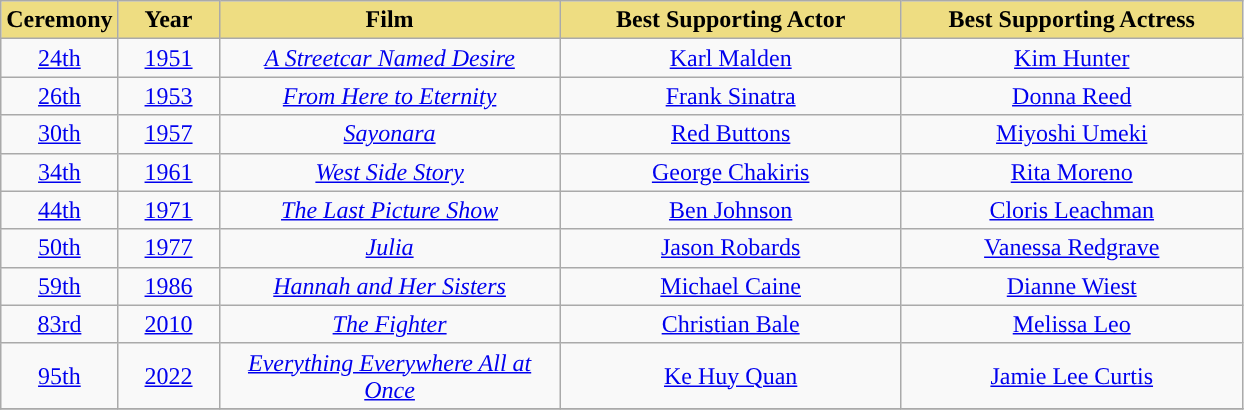<table class="wikitable sortable" style="text-align: center">
<tr>
<th style="background-color:#EEDD82; width:060px;">Ceremony</th>
<th style="background-color:#EEDD82; width:060px;">Year</th>
<th style="background-color:#EEDD82; width:220px;">Film</th>
<th style="background-color:#EEDD82; width:220px;">Best Supporting Actor</th>
<th style="background-color:#EEDD82; width:220px;">Best Supporting Actress</th>
</tr>
<tr>
<td><a href='#'>24th</a></td>
<td><a href='#'>1951</a></td>
<td><em><a href='#'>A Streetcar Named Desire</a></em></td>
<td><a href='#'>Karl Malden</a></td>
<td><a href='#'>Kim Hunter</a></td>
</tr>
<tr>
<td><a href='#'>26th</a></td>
<td><a href='#'>1953</a></td>
<td><em><a href='#'>From Here to Eternity</a></em></td>
<td><a href='#'>Frank Sinatra</a></td>
<td><a href='#'>Donna Reed</a></td>
</tr>
<tr>
<td><a href='#'>30th</a></td>
<td><a href='#'>1957</a></td>
<td><em><a href='#'>Sayonara</a></em></td>
<td><a href='#'>Red Buttons</a></td>
<td><a href='#'>Miyoshi Umeki</a></td>
</tr>
<tr>
<td><a href='#'>34th</a></td>
<td><a href='#'>1961</a></td>
<td><em><a href='#'>West Side Story</a></em></td>
<td><a href='#'>George Chakiris</a></td>
<td><a href='#'>Rita Moreno</a></td>
</tr>
<tr>
<td><a href='#'>44th</a></td>
<td><a href='#'>1971</a></td>
<td><em><a href='#'>The Last Picture Show</a></em></td>
<td><a href='#'>Ben Johnson</a></td>
<td><a href='#'>Cloris Leachman</a></td>
</tr>
<tr>
<td><a href='#'>50th</a></td>
<td><a href='#'>1977</a></td>
<td><em><a href='#'>Julia</a></em></td>
<td><a href='#'>Jason Robards</a></td>
<td><a href='#'>Vanessa Redgrave</a></td>
</tr>
<tr>
<td><a href='#'>59th</a></td>
<td><a href='#'>1986</a></td>
<td><em><a href='#'>Hannah and Her Sisters</a></em></td>
<td><a href='#'>Michael Caine</a></td>
<td><a href='#'>Dianne Wiest</a></td>
</tr>
<tr>
<td><a href='#'>83rd</a></td>
<td><a href='#'>2010</a></td>
<td><em><a href='#'>The Fighter</a></em></td>
<td><a href='#'>Christian Bale</a></td>
<td><a href='#'>Melissa Leo</a></td>
</tr>
<tr>
<td><a href='#'>95th</a></td>
<td><a href='#'>2022</a></td>
<td><em><a href='#'>Everything Everywhere All at Once</a></em></td>
<td><a href='#'>Ke Huy Quan</a></td>
<td><a href='#'>Jamie Lee Curtis</a></td>
</tr>
<tr>
</tr>
</table>
